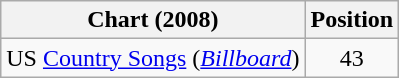<table class="wikitable sortable">
<tr>
<th scope="col">Chart (2008)</th>
<th scope="col">Position</th>
</tr>
<tr>
<td>US <a href='#'>Country Songs</a> (<em><a href='#'>Billboard</a></em>)</td>
<td align="center">43</td>
</tr>
</table>
